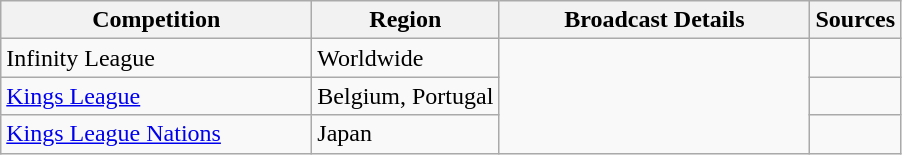<table class="wikitable">
<tr>
<th width="200">Competition</th>
<th>Region</th>
<th width="200">Broadcast Details</th>
<th>Sources</th>
</tr>
<tr>
<td>Infinity League</td>
<td>Worldwide</td>
<td rowspan="3"></td>
<td></td>
</tr>
<tr>
<td><a href='#'>Kings League</a></td>
<td>Belgium, Portugal</td>
<td></td>
</tr>
<tr>
<td><a href='#'>Kings League Nations</a></td>
<td>Japan</td>
<td></td>
</tr>
</table>
